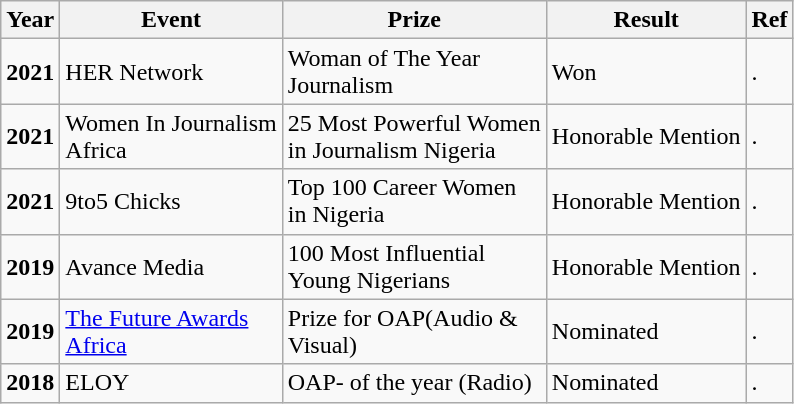<table class="wikitable">
<tr>
<th>Year</th>
<th>Event</th>
<th>Prize</th>
<th>Result</th>
<th>Ref</th>
</tr>
<tr>
<td><strong>2021</strong></td>
<td>HER Network</td>
<td>Woman of The Year<br>Journalism</td>
<td>Won</td>
<td>.</td>
</tr>
<tr>
<td><strong>2021</strong></td>
<td>Women In Journalism<br>Africa</td>
<td>25 Most Powerful Women<br>in Journalism Nigeria</td>
<td>Honorable Mention</td>
<td>.</td>
</tr>
<tr>
<td><strong>2021</strong></td>
<td>9to5 Chicks</td>
<td>Top 100 Career Women<br>in Nigeria</td>
<td>Honorable Mention</td>
<td>.</td>
</tr>
<tr>
<td><strong>2019</strong></td>
<td>Avance Media</td>
<td>100 Most Influential<br>Young Nigerians</td>
<td>Honorable Mention</td>
<td>.</td>
</tr>
<tr>
<td><strong>2019</strong></td>
<td><a href='#'>The Future Awards</a><br><a href='#'>Africa</a></td>
<td>Prize for OAP(Audio &<br>Visual)</td>
<td>Nominated</td>
<td>.</td>
</tr>
<tr>
<td><strong>2018</strong></td>
<td>ELOY</td>
<td>OAP- of the year (Radio)</td>
<td>Nominated</td>
<td>.</td>
</tr>
</table>
